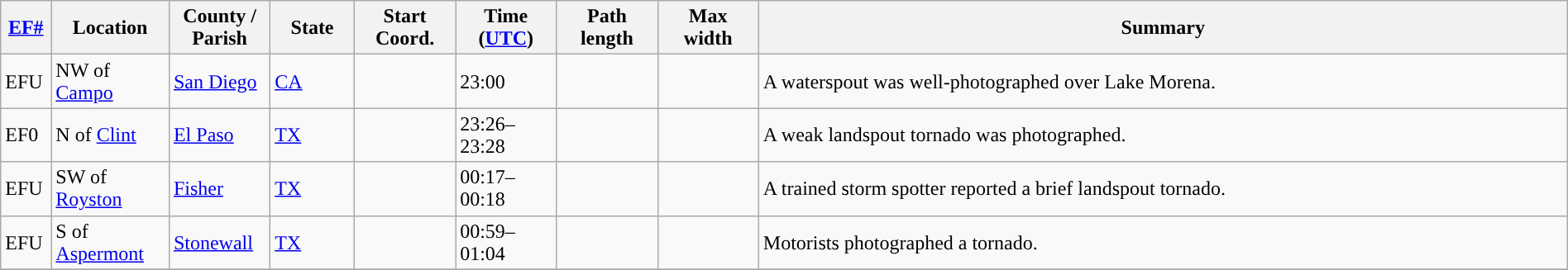<table class="wikitable sortable" style="width:100%;">
<tr>
<th scope="col"  style="width:3%; text-align:center;"><a href='#'>EF#</a></th>
<th scope="col"  style="width:7%; text-align:center;" class="unsortable">Location</th>
<th scope="col"  style="width:6%; text-align:center;" class="unsortable">County / Parish</th>
<th scope="col"  style="width:5%; text-align:center;">State</th>
<th scope="col"  style="width:6%; text-align:center;">Start Coord.</th>
<th scope="col"  style="width:6%; text-align:center;">Time (<a href='#'>UTC</a>)</th>
<th scope="col"  style="width:6%; text-align:center;">Path length</th>
<th scope="col"  style="width:6%; text-align:center;">Max width</th>
<th scope="col" class="unsortable" style="width:48%; text-align:center;">Summary</th>
</tr>
<tr>
<td>EFU</td>
<td>NW of <a href='#'>Campo</a></td>
<td><a href='#'>San Diego</a></td>
<td><a href='#'>CA</a></td>
<td></td>
<td>23:00</td>
<td></td>
<td></td>
<td>A waterspout was well-photographed over Lake Morena.</td>
</tr>
<tr>
<td>EF0</td>
<td>N of <a href='#'>Clint</a></td>
<td><a href='#'>El Paso</a></td>
<td><a href='#'>TX</a></td>
<td></td>
<td>23:26–23:28</td>
<td></td>
<td></td>
<td>A weak landspout tornado was photographed.</td>
</tr>
<tr>
<td>EFU</td>
<td>SW of <a href='#'>Royston</a></td>
<td><a href='#'>Fisher</a></td>
<td><a href='#'>TX</a></td>
<td></td>
<td>00:17–00:18</td>
<td></td>
<td></td>
<td>A trained storm spotter reported a brief landspout tornado.</td>
</tr>
<tr>
<td>EFU</td>
<td>S of <a href='#'>Aspermont</a></td>
<td><a href='#'>Stonewall</a></td>
<td><a href='#'>TX</a></td>
<td></td>
<td>00:59–01:04</td>
<td></td>
<td></td>
<td>Motorists photographed a tornado.</td>
</tr>
<tr>
</tr>
</table>
